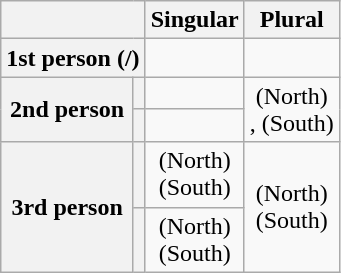<table class="wikitable" style="text-align:center;">
<tr>
<th colspan="2"></th>
<th>Singular</th>
<th>Plural</th>
</tr>
<tr>
<th colspan="2">1st person (/)</th>
<td> </td>
<td> </td>
</tr>
<tr>
<th rowspan="2">2nd person</th>
<th></th>
<td> </td>
<td rowspan="2">  (North)<br> ,   (South)</td>
</tr>
<tr>
<th></th>
<td> </td>
</tr>
<tr>
<th rowspan="2">3rd person</th>
<th></th>
<td>  (North)<br>  (South)</td>
<td rowspan="2">  (North)<br>  (South)</td>
</tr>
<tr>
<th></th>
<td>  (North)<br>  (South)</td>
</tr>
</table>
